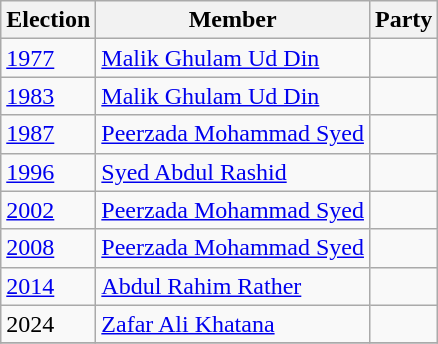<table class="wikitable sortable">
<tr>
<th>Election</th>
<th>Member</th>
<th colspan=2>Party</th>
</tr>
<tr>
<td><a href='#'>1977</a></td>
<td><a href='#'>Malik Ghulam Ud Din</a></td>
<td></td>
</tr>
<tr>
<td><a href='#'>1983</a></td>
<td><a href='#'>Malik Ghulam Ud Din</a></td>
</tr>
<tr>
<td><a href='#'>1987</a></td>
<td><a href='#'>Peerzada Mohammad Syed</a></td>
<td></td>
</tr>
<tr>
<td><a href='#'>1996</a></td>
<td><a href='#'>Syed Abdul Rashid</a></td>
<td></td>
</tr>
<tr>
<td><a href='#'>2002</a></td>
<td><a href='#'>Peerzada Mohammad Syed</a></td>
<td></td>
</tr>
<tr>
<td><a href='#'>2008</a></td>
<td><a href='#'>Peerzada Mohammad Syed</a></td>
</tr>
<tr>
<td><a href='#'>2014</a></td>
<td><a href='#'>Abdul Rahim Rather</a></td>
<td></td>
</tr>
<tr>
<td>2024</td>
<td><a href='#'>Zafar Ali Khatana</a></td>
<td></td>
</tr>
<tr>
</tr>
</table>
